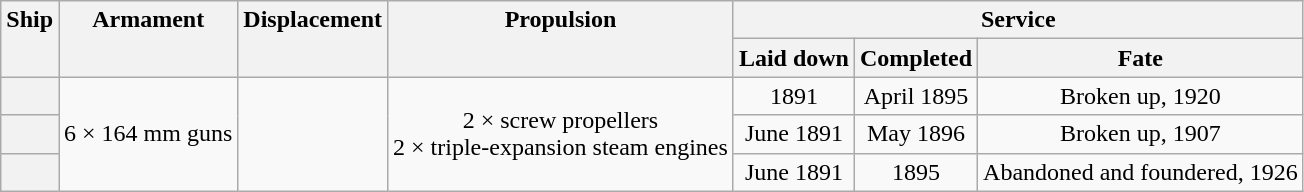<table class="wikitable plainrowheaders" style="text-align: center;">
<tr valign="top">
<th scope="col" rowspan="2">Ship</th>
<th scope="col" rowspan="2">Armament</th>
<th scope="col" rowspan="2">Displacement</th>
<th scope="col" rowspan="2">Propulsion</th>
<th scope="col" colspan="3">Service</th>
</tr>
<tr valign="top">
<th scope="col">Laid down</th>
<th scope="col">Completed</th>
<th scope="col">Fate</th>
</tr>
<tr valign="center">
<th scope="row"></th>
<td rowspan="3">6 × 164 mm guns</td>
<td rowspan="3"></td>
<td rowspan="3">2 × screw propellers<br>2 × triple-expansion steam engines<br></td>
<td>1891</td>
<td>April 1895</td>
<td>Broken up, 1920</td>
</tr>
<tr valign="center">
<th scope="row"></th>
<td>June 1891</td>
<td>May 1896</td>
<td>Broken up, 1907</td>
</tr>
<tr valign="center">
<th scope="row"></th>
<td>June 1891</td>
<td>1895</td>
<td>Abandoned and foundered, 1926</td>
</tr>
</table>
